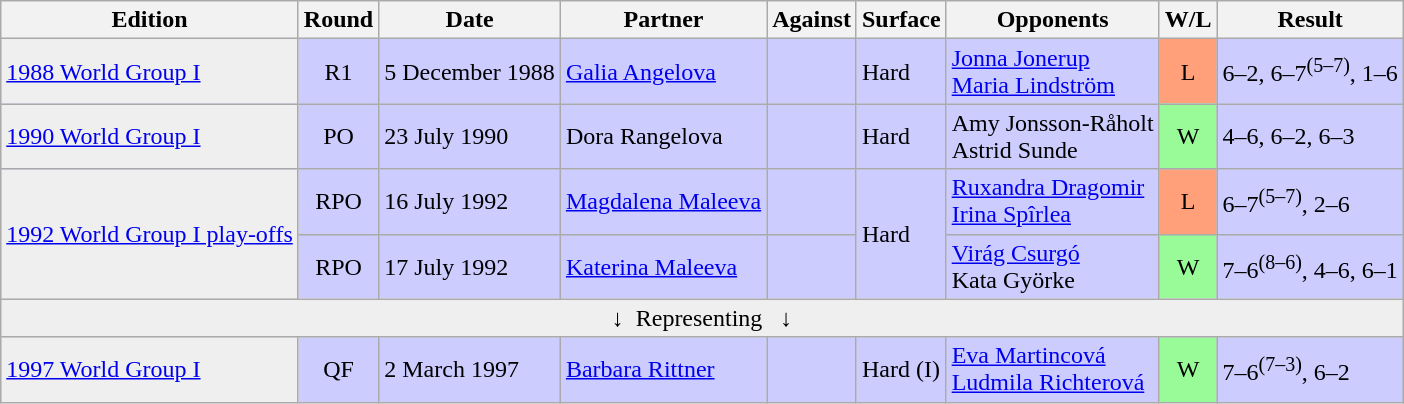<table class="wikitable">
<tr>
<th>Edition</th>
<th>Round</th>
<th>Date</th>
<th>Partner</th>
<th>Against</th>
<th>Surface</th>
<th>Opponents</th>
<th>W/L</th>
<th>Result</th>
</tr>
<tr bgcolor="#CCCCFF">
<td bgcolor=#efefef><a href='#'>1988 World Group I</a></td>
<td align=center>R1</td>
<td>5 December 1988</td>
<td> <a href='#'>Galia Angelova</a></td>
<td></td>
<td>Hard</td>
<td> <a href='#'>Jonna Jonerup</a><br> <a href='#'>Maria Lindström</a></td>
<td bgcolor=#FFA07A align=center>L</td>
<td>6–2, 6–7<sup>(5–7)</sup>, 1–6</td>
</tr>
<tr bgcolor="#CCCCFF">
<td bgcolor=#efefef><a href='#'>1990 World Group I</a></td>
<td align=center>PO</td>
<td>23 July 1990</td>
<td> Dora Rangelova</td>
<td></td>
<td>Hard</td>
<td> Amy Jonsson-Råholt<br> Astrid Sunde</td>
<td bgcolor=#98FB98 align=center>W</td>
<td>4–6, 6–2, 6–3</td>
</tr>
<tr bgcolor="#CCCCFF">
<td bgcolor=#efefef rowspan=2><a href='#'>1992 World Group I play-offs</a></td>
<td align=center>RPO</td>
<td>16 July 1992</td>
<td> <a href='#'>Magdalena Maleeva</a></td>
<td></td>
<td rowspan=2>Hard</td>
<td> <a href='#'>Ruxandra Dragomir</a><br> <a href='#'>Irina Spîrlea</a></td>
<td bgcolor=#FFA07A align=center>L</td>
<td>6–7<sup>(5–7)</sup>, 2–6</td>
</tr>
<tr bgcolor="#CCCCFF">
<td align=center>RPO</td>
<td>17 July 1992</td>
<td> <a href='#'>Katerina Maleeva</a></td>
<td></td>
<td> <a href='#'>Virág Csurgó</a><br> Kata Györke</td>
<td bgcolor=#98FB98 align=center>W</td>
<td>7–6<sup>(8–6)</sup>, 4–6, 6–1</td>
</tr>
<tr>
<td colspan="9" align="center" bgcolor=#efefef>↓  Representing   ↓</td>
</tr>
<tr bgcolor="#CCCCFF">
<td bgcolor=#efefef><a href='#'>1997 World Group I</a></td>
<td align=center>QF</td>
<td>2 March 1997</td>
<td> <a href='#'>Barbara Rittner</a></td>
<td></td>
<td>Hard (I)</td>
<td> <a href='#'>Eva Martincová</a><br> <a href='#'>Ludmila Richterová</a></td>
<td bgcolor=#98FB98 align=center>W</td>
<td>7–6<sup>(7–3)</sup>, 6–2</td>
</tr>
</table>
